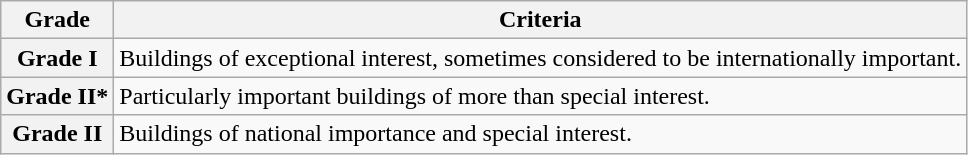<table class="wikitable" border="1">
<tr>
<th>Grade</th>
<th>Criteria</th>
</tr>
<tr>
<th>Grade I</th>
<td>Buildings of exceptional interest, sometimes considered to be internationally important.</td>
</tr>
<tr>
<th>Grade II*</th>
<td>Particularly important buildings of more than special interest.</td>
</tr>
<tr>
<th>Grade II</th>
<td>Buildings of national importance and special interest.</td>
</tr>
</table>
